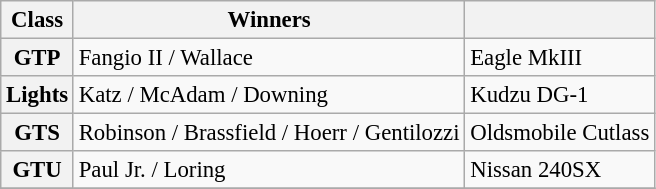<table class="wikitable" style="font-size: 95%">
<tr>
<th>Class</th>
<th>Winners</th>
<th></th>
</tr>
<tr>
<th>GTP</th>
<td>Fangio II / Wallace</td>
<td>Eagle MkIII</td>
</tr>
<tr>
<th>Lights</th>
<td>Katz / McAdam / Downing</td>
<td>Kudzu DG-1</td>
</tr>
<tr>
<th>GTS</th>
<td>Robinson / Brassfield / Hoerr / Gentilozzi</td>
<td>Oldsmobile Cutlass</td>
</tr>
<tr>
<th>GTU</th>
<td>Paul Jr. / Loring</td>
<td>Nissan 240SX</td>
</tr>
<tr>
</tr>
</table>
